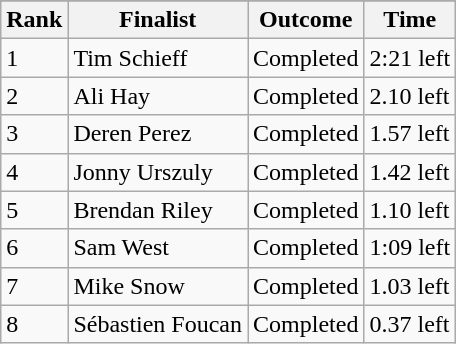<table class="wikitable">
<tr>
</tr>
<tr>
<th>Rank</th>
<th>Finalist</th>
<th>Outcome</th>
<th>Time</th>
</tr>
<tr>
<td>1</td>
<td>Tim Schieff</td>
<td>Completed</td>
<td>2:21 left</td>
</tr>
<tr>
<td>2</td>
<td>Ali Hay</td>
<td>Completed</td>
<td>2.10 left</td>
</tr>
<tr>
<td>3</td>
<td>Deren Perez</td>
<td>Completed</td>
<td>1.57 left</td>
</tr>
<tr>
<td>4</td>
<td>Jonny Urszuly</td>
<td>Completed</td>
<td>1.42 left</td>
</tr>
<tr>
<td>5</td>
<td>Brendan Riley</td>
<td>Completed</td>
<td>1.10 left</td>
</tr>
<tr>
<td>6</td>
<td>Sam West</td>
<td>Completed</td>
<td>1:09 left</td>
</tr>
<tr>
<td>7</td>
<td>Mike Snow</td>
<td>Completed</td>
<td>1.03 left</td>
</tr>
<tr>
<td>8</td>
<td>Sébastien Foucan</td>
<td>Completed</td>
<td>0.37 left</td>
</tr>
</table>
